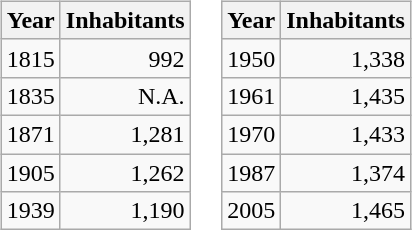<table border="0">
<tr>
<td valign="top"><br><table class="wikitable">
<tr>
<th>Year</th>
<th>Inhabitants</th>
</tr>
<tr>
<td>1815</td>
<td align="right">992</td>
</tr>
<tr>
<td>1835</td>
<td align="right">N.A.</td>
</tr>
<tr>
<td>1871</td>
<td align="right">1,281</td>
</tr>
<tr>
<td>1905</td>
<td align="right">1,262</td>
</tr>
<tr>
<td>1939</td>
<td align="right">1,190</td>
</tr>
</table>
</td>
<td valign="top"><br><table class="wikitable">
<tr>
<th>Year</th>
<th>Inhabitants</th>
</tr>
<tr>
<td>1950</td>
<td align="right">1,338</td>
</tr>
<tr>
<td>1961</td>
<td align="right">1,435</td>
</tr>
<tr>
<td>1970</td>
<td align="right">1,433</td>
</tr>
<tr>
<td>1987</td>
<td align="right">1,374</td>
</tr>
<tr>
<td>2005</td>
<td align="right">1,465</td>
</tr>
</table>
</td>
</tr>
</table>
